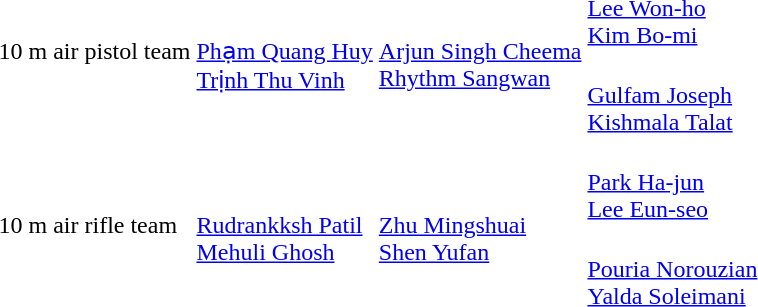<table>
<tr>
<td rowspan=2>10 m air pistol team</td>
<td rowspan=2><br><a href='#'>Phạm Quang Huy</a><br><a href='#'>Trịnh Thu Vinh</a></td>
<td rowspan=2><br><a href='#'>Arjun Singh Cheema</a><br><a href='#'>Rhythm Sangwan</a></td>
<td><br><a href='#'>Lee Won-ho</a><br><a href='#'>Kim Bo-mi</a></td>
</tr>
<tr>
<td><br><a href='#'>Gulfam Joseph</a><br><a href='#'>Kishmala Talat</a></td>
</tr>
<tr>
<td rowspan=2>10 m air rifle team</td>
<td rowspan=2><br><a href='#'>Rudrankksh Patil</a><br><a href='#'>Mehuli Ghosh</a></td>
<td rowspan=2><br><a href='#'>Zhu Mingshuai</a><br><a href='#'>Shen Yufan</a></td>
<td><br><a href='#'>Park Ha-jun</a><br><a href='#'>Lee Eun-seo</a></td>
</tr>
<tr>
<td><br><a href='#'>Pouria Norouzian</a><br><a href='#'>Yalda Soleimani</a></td>
</tr>
</table>
